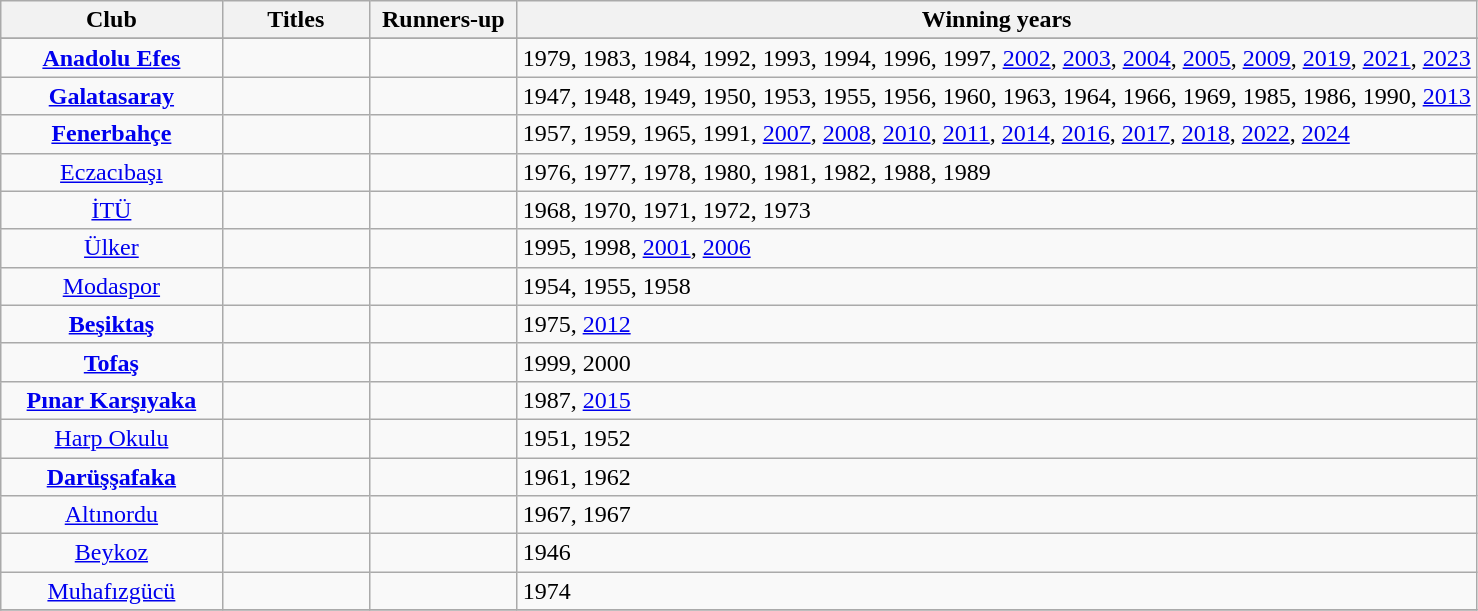<table class="wikitable">
<tr>
<th style="width:15%;">Club</th>
<th style="width:10%;">Titles</th>
<th style="width:10%;">Runners-up</th>
<th style="width:75%;">Winning years</th>
</tr>
<tr>
</tr>
<tr>
<td align="center"><strong><a href='#'>Anadolu Efes</a></strong></td>
<td></td>
<td></td>
<td>1979, 1983, 1984, 1992, 1993, 1994, 1996, 1997, <a href='#'>2002</a>, <a href='#'>2003</a>, <a href='#'>2004</a>, <a href='#'>2005</a>, <a href='#'>2009</a>, <a href='#'>2019</a>, <a href='#'>2021</a>, <a href='#'>2023</a></td>
</tr>
<tr>
<td align=center><strong><a href='#'>Galatasaray</a></strong></td>
<td></td>
<td></td>
<td>1947, 1948, 1949, 1950, 1953, 1955, 1956, 1960, 1963, 1964, 1966, 1969, 1985, 1986, 1990, <a href='#'>2013</a></td>
</tr>
<tr>
<td align=center><strong><a href='#'>Fenerbahçe</a></strong></td>
<td></td>
<td></td>
<td>1957, 1959, 1965, 1991, <a href='#'>2007</a>, <a href='#'>2008</a>, <a href='#'>2010</a>, <a href='#'>2011</a>, <a href='#'>2014</a>, <a href='#'>2016</a>, <a href='#'>2017</a>, <a href='#'>2018</a>, <a href='#'>2022</a>, <a href='#'>2024</a></td>
</tr>
<tr>
<td align=center><a href='#'>Eczacıbaşı</a></td>
<td></td>
<td></td>
<td>1976, 1977, 1978, 1980, 1981, 1982, 1988, 1989</td>
</tr>
<tr>
<td align=center><a href='#'>İTÜ</a></td>
<td></td>
<td></td>
<td>1968, 1970, 1971, 1972, 1973</td>
</tr>
<tr>
<td align=center><a href='#'>Ülker</a></td>
<td></td>
<td></td>
<td>1995, 1998, <a href='#'>2001</a>, <a href='#'>2006</a></td>
</tr>
<tr>
<td align=center><a href='#'>Modaspor</a></td>
<td></td>
<td></td>
<td>1954, 1955, 1958</td>
</tr>
<tr>
<td align=center><strong><a href='#'>Beşiktaş</a></strong></td>
<td></td>
<td></td>
<td>1975, <a href='#'>2012</a></td>
</tr>
<tr>
<td align=center><strong><a href='#'>Tofaş</a></strong></td>
<td></td>
<td></td>
<td>1999, 2000</td>
</tr>
<tr>
<td align=center><strong><a href='#'>Pınar Karşıyaka</a></strong></td>
<td></td>
<td></td>
<td>1987, <a href='#'>2015</a></td>
</tr>
<tr>
<td align=center><a href='#'>Harp Okulu</a></td>
<td></td>
<td></td>
<td>1951, 1952</td>
</tr>
<tr>
<td align=center><strong><a href='#'>Darüşşafaka</a></strong></td>
<td></td>
<td></td>
<td>1961, 1962</td>
</tr>
<tr>
<td align=center><a href='#'>Altınordu</a></td>
<td></td>
<td></td>
<td>1967, 1967</td>
</tr>
<tr>
<td align=center><a href='#'>Beykoz</a></td>
<td></td>
<td></td>
<td>1946</td>
</tr>
<tr>
<td align=center><a href='#'>Muhafızgücü</a></td>
<td></td>
<td></td>
<td>1974</td>
</tr>
<tr>
</tr>
</table>
